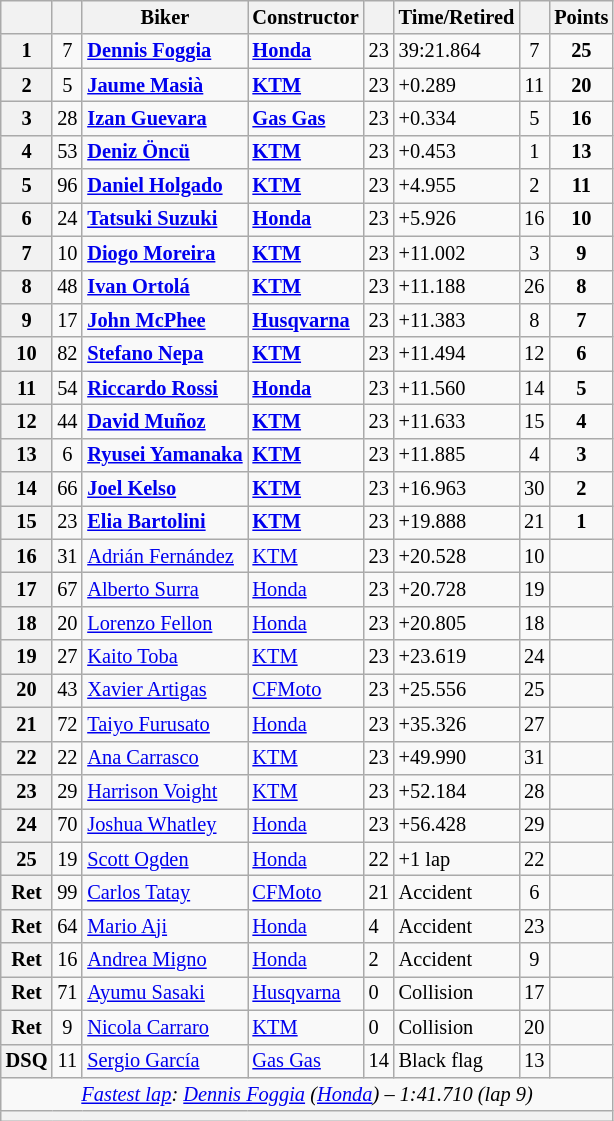<table class="wikitable sortable" style="font-size: 85%;">
<tr>
<th scope="col"></th>
<th scope="col"></th>
<th scope="col">Biker</th>
<th scope="col">Constructor</th>
<th scope="col" class="unsortable"></th>
<th scope="col" class="unsortable">Time/Retired</th>
<th scope="col"></th>
<th scope="col">Points</th>
</tr>
<tr>
<th scope="row">1</th>
<td align="center">7</td>
<td> <strong><a href='#'>Dennis Foggia</a></strong></td>
<td><strong><a href='#'>Honda</a></strong></td>
<td>23</td>
<td>39:21.864</td>
<td align="center">7</td>
<td align="center"><strong>25</strong></td>
</tr>
<tr>
<th scope="row">2</th>
<td align="center">5</td>
<td> <strong><a href='#'>Jaume Masià</a></strong></td>
<td><strong><a href='#'>KTM</a></strong></td>
<td>23</td>
<td>+0.289</td>
<td align="center">11</td>
<td align="center"><strong>20</strong></td>
</tr>
<tr>
<th scope="row">3</th>
<td align="center">28</td>
<td> <strong><a href='#'>Izan Guevara</a></strong></td>
<td><strong><a href='#'>Gas Gas</a></strong></td>
<td>23</td>
<td>+0.334</td>
<td align="center">5</td>
<td align="center"><strong>16</strong></td>
</tr>
<tr>
<th scope="row">4</th>
<td align="center">53</td>
<td> <strong><a href='#'>Deniz Öncü</a></strong></td>
<td><strong><a href='#'>KTM</a></strong></td>
<td>23</td>
<td>+0.453</td>
<td align="center">1</td>
<td align="center"><strong>13</strong></td>
</tr>
<tr>
<th scope="row">5</th>
<td align="center">96</td>
<td> <strong><a href='#'>Daniel Holgado</a></strong></td>
<td><strong><a href='#'>KTM</a></strong></td>
<td>23</td>
<td>+4.955</td>
<td align="center">2</td>
<td align="center"><strong>11</strong></td>
</tr>
<tr>
<th scope="row">6</th>
<td align="center">24</td>
<td> <strong><a href='#'>Tatsuki Suzuki</a></strong></td>
<td><strong><a href='#'>Honda</a></strong></td>
<td>23</td>
<td>+5.926</td>
<td align="center">16</td>
<td align="center"><strong>10</strong></td>
</tr>
<tr>
<th scope="row">7</th>
<td align="center">10</td>
<td> <strong><a href='#'>Diogo Moreira</a></strong></td>
<td><strong><a href='#'>KTM</a></strong></td>
<td>23</td>
<td>+11.002</td>
<td align="center">3</td>
<td align="center"><strong>9</strong></td>
</tr>
<tr>
<th scope="row">8</th>
<td align="center">48</td>
<td> <strong><a href='#'>Ivan Ortolá</a></strong></td>
<td><strong><a href='#'>KTM</a></strong></td>
<td>23</td>
<td>+11.188</td>
<td align="center">26</td>
<td align="center"><strong>8</strong></td>
</tr>
<tr>
<th scope="row">9</th>
<td align="center">17</td>
<td> <strong><a href='#'>John McPhee</a></strong></td>
<td><strong><a href='#'>Husqvarna</a></strong></td>
<td>23</td>
<td>+11.383</td>
<td align="center">8</td>
<td align="center"><strong>7</strong></td>
</tr>
<tr>
<th scope="row">10</th>
<td align="center">82</td>
<td> <strong><a href='#'>Stefano Nepa</a></strong></td>
<td><strong><a href='#'>KTM</a></strong></td>
<td>23</td>
<td>+11.494</td>
<td align="center">12</td>
<td align="center"><strong>6</strong></td>
</tr>
<tr>
<th scope="row">11</th>
<td align="center">54</td>
<td> <strong><a href='#'>Riccardo Rossi</a></strong></td>
<td><strong><a href='#'>Honda</a></strong></td>
<td>23</td>
<td>+11.560</td>
<td align="center">14</td>
<td align="center"><strong>5</strong></td>
</tr>
<tr>
<th scope="row">12</th>
<td align="center">44</td>
<td> <strong><a href='#'>David Muñoz</a></strong></td>
<td><strong><a href='#'>KTM</a></strong></td>
<td>23</td>
<td>+11.633</td>
<td align="center">15</td>
<td align="center"><strong>4</strong></td>
</tr>
<tr>
<th scope="row">13</th>
<td align="center">6</td>
<td> <strong><a href='#'>Ryusei Yamanaka</a></strong></td>
<td><strong><a href='#'>KTM</a></strong></td>
<td>23</td>
<td>+11.885</td>
<td align="center">4</td>
<td align="center"><strong>3</strong></td>
</tr>
<tr>
<th scope="row">14</th>
<td align="center">66</td>
<td> <strong><a href='#'>Joel Kelso</a></strong></td>
<td><strong><a href='#'>KTM</a></strong></td>
<td>23</td>
<td>+16.963</td>
<td align="center">30</td>
<td align="center"><strong>2</strong></td>
</tr>
<tr>
<th scope="row">15</th>
<td align="center">23</td>
<td> <strong><a href='#'>Elia Bartolini</a></strong></td>
<td><strong><a href='#'>KTM</a></strong></td>
<td>23</td>
<td>+19.888</td>
<td align="center">21</td>
<td align="center"><strong>1</strong></td>
</tr>
<tr>
<th scope="row">16</th>
<td align="center">31</td>
<td> <a href='#'>Adrián Fernández</a></td>
<td><a href='#'>KTM</a></td>
<td>23</td>
<td>+20.528</td>
<td align="center">10</td>
<td></td>
</tr>
<tr>
<th scope="row">17</th>
<td align="center">67</td>
<td> <a href='#'>Alberto Surra</a></td>
<td><a href='#'>Honda</a></td>
<td>23</td>
<td>+20.728</td>
<td align="center">19</td>
<td></td>
</tr>
<tr>
<th scope="row">18</th>
<td align="center">20</td>
<td> <a href='#'>Lorenzo Fellon</a></td>
<td><a href='#'>Honda</a></td>
<td>23</td>
<td>+20.805</td>
<td align="center">18</td>
<td></td>
</tr>
<tr>
<th scope="row">19</th>
<td align="center">27</td>
<td> <a href='#'>Kaito Toba</a></td>
<td><a href='#'>KTM</a></td>
<td>23</td>
<td>+23.619</td>
<td align="center">24</td>
<td></td>
</tr>
<tr>
<th scope="row">20</th>
<td align="center">43</td>
<td> <a href='#'>Xavier Artigas</a></td>
<td><a href='#'>CFMoto</a></td>
<td>23</td>
<td>+25.556</td>
<td align="center">25</td>
<td></td>
</tr>
<tr>
<th scope="row">21</th>
<td align="center">72</td>
<td> <a href='#'>Taiyo Furusato</a></td>
<td><a href='#'>Honda</a></td>
<td>23</td>
<td>+35.326</td>
<td align="center">27</td>
<td></td>
</tr>
<tr>
<th scope="row">22</th>
<td align="center">22</td>
<td> <a href='#'>Ana Carrasco</a></td>
<td><a href='#'>KTM</a></td>
<td>23</td>
<td>+49.990</td>
<td align="center">31</td>
<td></td>
</tr>
<tr>
<th scope="row">23</th>
<td align="center">29</td>
<td> <a href='#'>Harrison Voight</a></td>
<td><a href='#'>KTM</a></td>
<td>23</td>
<td>+52.184</td>
<td align="center">28</td>
<td></td>
</tr>
<tr>
<th scope="row">24</th>
<td align="center">70</td>
<td> <a href='#'>Joshua Whatley</a></td>
<td><a href='#'>Honda</a></td>
<td>23</td>
<td>+56.428</td>
<td align="center">29</td>
<td></td>
</tr>
<tr>
<th scope="row">25</th>
<td align="center">19</td>
<td> <a href='#'>Scott Ogden</a></td>
<td><a href='#'>Honda</a></td>
<td>22</td>
<td>+1 lap</td>
<td align="center">22</td>
<td></td>
</tr>
<tr>
<th scope="row">Ret</th>
<td align="center">99</td>
<td> <a href='#'>Carlos Tatay</a></td>
<td><a href='#'>CFMoto</a></td>
<td>21</td>
<td>Accident</td>
<td align="center">6</td>
<td></td>
</tr>
<tr>
<th scope="row">Ret</th>
<td align="center">64</td>
<td> <a href='#'>Mario Aji</a></td>
<td><a href='#'>Honda</a></td>
<td>4</td>
<td>Accident</td>
<td align="center">23</td>
<td></td>
</tr>
<tr>
<th scope="row">Ret</th>
<td align="center">16</td>
<td> <a href='#'>Andrea Migno</a></td>
<td><a href='#'>Honda</a></td>
<td>2</td>
<td>Accident</td>
<td align="center">9</td>
<td></td>
</tr>
<tr>
<th scope="row">Ret</th>
<td align="center">71</td>
<td> <a href='#'>Ayumu Sasaki</a></td>
<td><a href='#'>Husqvarna</a></td>
<td>0</td>
<td>Collision</td>
<td align="center">17</td>
<td align="center"></td>
</tr>
<tr>
<th scope="row">Ret</th>
<td align="center">9</td>
<td> <a href='#'>Nicola Carraro</a></td>
<td><a href='#'>KTM</a></td>
<td>0</td>
<td>Collision</td>
<td align="center">20</td>
<td></td>
</tr>
<tr>
<th scope="row">DSQ</th>
<td align="center">11</td>
<td> <a href='#'>Sergio García</a></td>
<td><a href='#'>Gas Gas</a></td>
<td>14</td>
<td>Black flag</td>
<td align="center">13</td>
<td align="center"></td>
</tr>
<tr class="sortbottom">
<td colspan="8" style="text-align:center"><em><a href='#'>Fastest lap</a>:  <a href='#'>Dennis Foggia</a> (<a href='#'>Honda</a>) – 1:41.710 (lap 9)</em></td>
</tr>
<tr>
<th colspan=8></th>
</tr>
</table>
